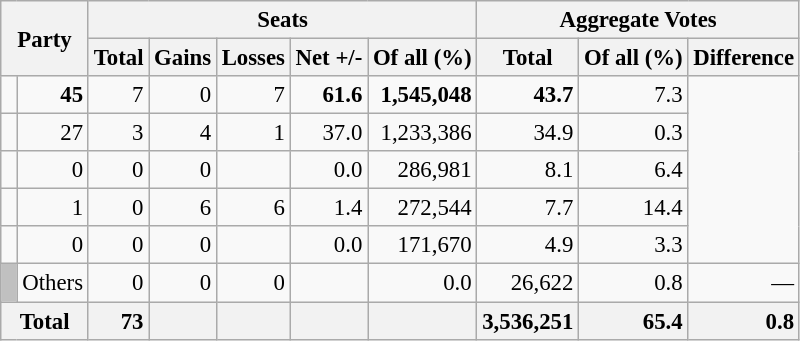<table class="wikitable sortable" style="text-align:right; font-size:95%;">
<tr>
<th colspan="2" rowspan="2">Party</th>
<th colspan="5">Seats</th>
<th colspan="3">Aggregate Votes</th>
</tr>
<tr>
<th>Total</th>
<th>Gains</th>
<th>Losses</th>
<th>Net +/-</th>
<th>Of all (%)</th>
<th>Total</th>
<th>Of all (%)</th>
<th>Difference</th>
</tr>
<tr>
<td></td>
<td><strong>45</strong></td>
<td>7</td>
<td>0</td>
<td>7</td>
<td><strong>61.6</strong></td>
<td><strong>1,545,048</strong></td>
<td><strong>43.7</strong></td>
<td>7.3</td>
</tr>
<tr>
<td></td>
<td>27</td>
<td>3</td>
<td>4</td>
<td>1</td>
<td>37.0</td>
<td>1,233,386</td>
<td>34.9</td>
<td>0.3</td>
</tr>
<tr>
<td></td>
<td>0</td>
<td>0</td>
<td>0</td>
<td></td>
<td>0.0</td>
<td>286,981</td>
<td>8.1</td>
<td>6.4</td>
</tr>
<tr>
<td></td>
<td>1</td>
<td>0</td>
<td>6</td>
<td>6</td>
<td>1.4</td>
<td>272,544</td>
<td>7.7</td>
<td>14.4</td>
</tr>
<tr>
<td></td>
<td>0</td>
<td>0</td>
<td>0</td>
<td></td>
<td>0.0</td>
<td>171,670</td>
<td>4.9</td>
<td>3.3</td>
</tr>
<tr>
<td style="background:silver;"> </td>
<td align=left>Others</td>
<td>0</td>
<td>0</td>
<td>0</td>
<td></td>
<td>0.0</td>
<td>26,622</td>
<td>0.8</td>
<td>—</td>
</tr>
<tr class="sortbottom">
<th colspan="2" style="background:#f2f2f2"><strong>Total</strong></th>
<td style="background:#f2f2f2;"><strong>73</strong></td>
<td style="background:#f2f2f2;"></td>
<td style="background:#f2f2f2;"></td>
<td style="background:#f2f2f2;"></td>
<td style="background:#f2f2f2;"></td>
<td style="background:#f2f2f2;"><strong>3,536,251</strong></td>
<td style="background:#f2f2f2;"><strong>65.4</strong></td>
<td style="background:#f2f2f2;"><strong>0.8</strong></td>
</tr>
</table>
